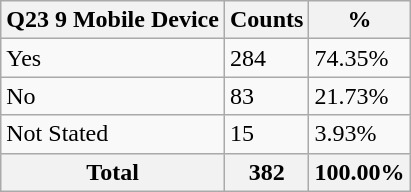<table class="wikitable sortable">
<tr>
<th>Q23 9 Mobile Device</th>
<th>Counts</th>
<th>%</th>
</tr>
<tr>
<td>Yes</td>
<td>284</td>
<td>74.35%</td>
</tr>
<tr>
<td>No</td>
<td>83</td>
<td>21.73%</td>
</tr>
<tr>
<td>Not Stated</td>
<td>15</td>
<td>3.93%</td>
</tr>
<tr>
<th>Total</th>
<th>382</th>
<th>100.00%</th>
</tr>
</table>
